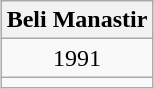<table class="wikitable" style="margin: 0.5em auto; text-align: center;">
<tr>
<th>Beli Manastir</th>
</tr>
<tr>
<td>1991</td>
</tr>
<tr>
<td></td>
</tr>
</table>
